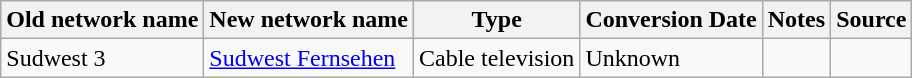<table class="wikitable">
<tr>
<th>Old network name</th>
<th>New network name</th>
<th>Type</th>
<th>Conversion Date</th>
<th>Notes</th>
<th>Source</th>
</tr>
<tr>
<td>Sudwest 3</td>
<td><a href='#'>Sudwest Fernsehen</a></td>
<td>Cable television</td>
<td>Unknown</td>
<td></td>
<td></td>
</tr>
</table>
